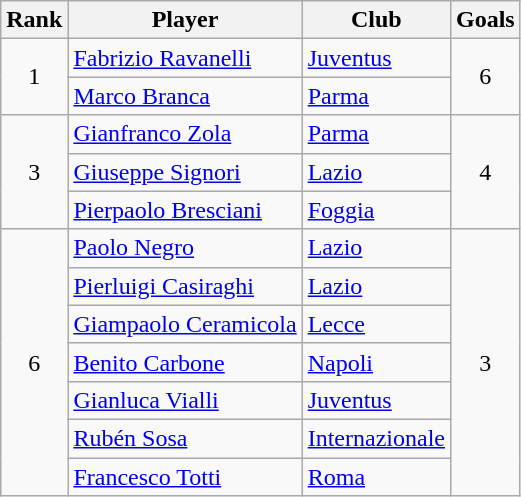<table class="wikitable sortable" style="text-align:center">
<tr>
<th>Rank</th>
<th>Player</th>
<th>Club</th>
<th>Goals</th>
</tr>
<tr>
<td rowspan="2">1</td>
<td align="left"><strong></strong> <a href='#'>Fabrizio Ravanelli</a></td>
<td align="left"><a href='#'>Juventus</a></td>
<td rowspan="2">6</td>
</tr>
<tr>
<td align="left"><strong></strong> <a href='#'>Marco Branca</a></td>
<td align="left"><a href='#'>Parma</a></td>
</tr>
<tr>
<td rowspan="3">3</td>
<td align="left"><strong></strong> <a href='#'>Gianfranco Zola</a></td>
<td align="left"><a href='#'>Parma</a></td>
<td rowspan="3">4</td>
</tr>
<tr>
<td align="left"><strong></strong> <a href='#'>Giuseppe Signori</a></td>
<td align="left"><a href='#'>Lazio</a></td>
</tr>
<tr>
<td align="left"><strong></strong> <a href='#'>Pierpaolo Bresciani</a></td>
<td align="left"><a href='#'>Foggia</a></td>
</tr>
<tr>
<td rowspan="7">6</td>
<td align="left"><strong></strong> <a href='#'>Paolo Negro</a></td>
<td align="left"><a href='#'>Lazio</a></td>
<td rowspan="7">3</td>
</tr>
<tr>
<td align="left"><strong></strong> <a href='#'>Pierluigi Casiraghi</a></td>
<td align="left"><a href='#'>Lazio</a></td>
</tr>
<tr>
<td align="left"><strong></strong> <a href='#'>Giampaolo Ceramicola</a></td>
<td align="left"><a href='#'>Lecce</a></td>
</tr>
<tr>
<td align="left"><strong></strong> <a href='#'>Benito Carbone</a></td>
<td align="left"><a href='#'>Napoli</a></td>
</tr>
<tr>
<td align="left"><strong></strong> <a href='#'>Gianluca Vialli</a></td>
<td align="left"><a href='#'>Juventus</a></td>
</tr>
<tr>
<td align="left"><strong></strong> <a href='#'>Rubén Sosa</a></td>
<td align="left"><a href='#'>Internazionale</a></td>
</tr>
<tr>
<td align="left"><strong></strong> <a href='#'>Francesco Totti</a></td>
<td align="left"><a href='#'>Roma</a></td>
</tr>
</table>
